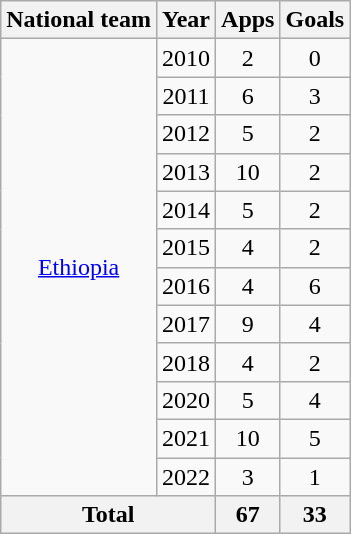<table class="wikitable" style="text-align:center;">
<tr>
<th>National team</th>
<th>Year</th>
<th>Apps</th>
<th>Goals</th>
</tr>
<tr>
<td rowspan="12"><a href='#'>Ethiopia</a></td>
<td>2010</td>
<td>2</td>
<td>0</td>
</tr>
<tr>
<td>2011</td>
<td>6</td>
<td>3</td>
</tr>
<tr>
<td>2012</td>
<td>5</td>
<td>2</td>
</tr>
<tr>
<td>2013</td>
<td>10</td>
<td>2</td>
</tr>
<tr>
<td>2014</td>
<td>5</td>
<td>2</td>
</tr>
<tr>
<td>2015</td>
<td>4</td>
<td>2</td>
</tr>
<tr>
<td>2016</td>
<td>4</td>
<td>6</td>
</tr>
<tr>
<td>2017</td>
<td>9</td>
<td>4</td>
</tr>
<tr>
<td>2018</td>
<td>4</td>
<td>2</td>
</tr>
<tr>
<td>2020</td>
<td>5</td>
<td>4</td>
</tr>
<tr>
<td>2021</td>
<td>10</td>
<td>5</td>
</tr>
<tr>
<td>2022</td>
<td>3</td>
<td>1</td>
</tr>
<tr>
<th colspan="2">Total</th>
<th>67</th>
<th>33</th>
</tr>
</table>
